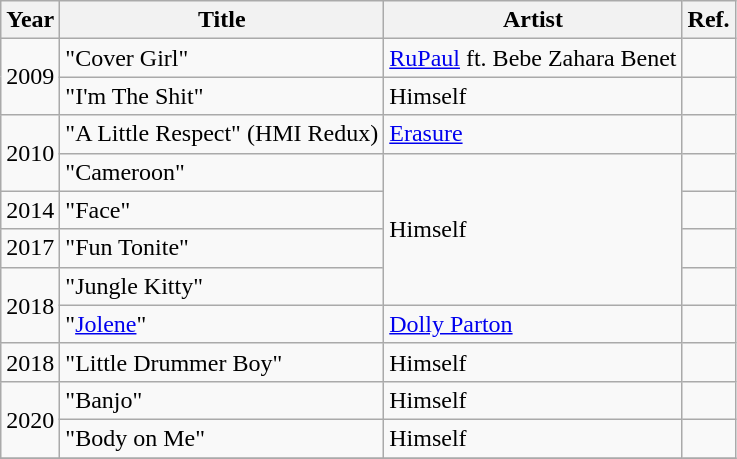<table class="wikitable">
<tr>
<th>Year</th>
<th>Title</th>
<th>Artist</th>
<th>Ref.</th>
</tr>
<tr>
<td rowspan="2">2009</td>
<td>"Cover Girl"</td>
<td><a href='#'>RuPaul</a> ft. Bebe Zahara Benet</td>
<td></td>
</tr>
<tr>
<td>"I'm The Shit"</td>
<td>Himself</td>
<td></td>
</tr>
<tr>
<td rowspan="2">2010</td>
<td>"A Little Respect" (HMI Redux)</td>
<td><a href='#'>Erasure</a></td>
<td></td>
</tr>
<tr>
<td>"Cameroon"</td>
<td rowspan="4">Himself</td>
<td></td>
</tr>
<tr>
<td>2014</td>
<td>"Face"</td>
<td></td>
</tr>
<tr>
<td>2017</td>
<td>"Fun Tonite"</td>
<td></td>
</tr>
<tr>
<td rowspan="2">2018</td>
<td>"Jungle Kitty"</td>
<td></td>
</tr>
<tr>
<td>"<a href='#'>Jolene</a>"</td>
<td><a href='#'>Dolly Parton</a></td>
<td></td>
</tr>
<tr>
<td>2018</td>
<td>"Little Drummer Boy"</td>
<td>Himself</td>
<td></td>
</tr>
<tr>
<td rowspan="2">2020</td>
<td>"Banjo"</td>
<td>Himself</td>
<td></td>
</tr>
<tr>
<td>"Body on Me"</td>
<td>Himself</td>
<td></td>
</tr>
<tr>
</tr>
</table>
